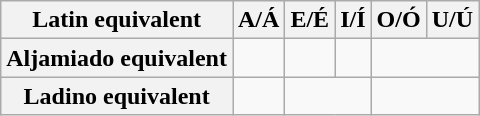<table class="wikitable" style="text-align:center;">
<tr>
<th>Latin equivalent</th>
<th>A/Á</th>
<th>E/É</th>
<th>I/Í</th>
<th>O/Ó</th>
<th>U/Ú</th>
</tr>
<tr>
<th>Aljamiado equivalent</th>
<td><span></span></td>
<td><span></span></td>
<td><span></span></td>
<td colspan="2"><span></span></td>
</tr>
<tr>
<th>Ladino equivalent</th>
<td><span></span></td>
<td colspan="2"><span></span></td>
<td colspan="2"><span></span></td>
</tr>
</table>
